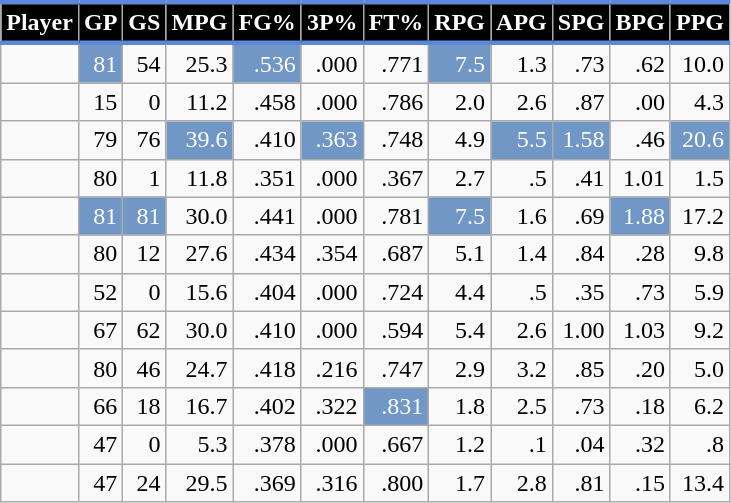<table class="wikitable sortable" style="text-align:right;">
<tr>
<th style="background:#010101; color:#FFFFFF; border-top:#5C88DA 3px solid; border-bottom:#5C88DA 3px solid;">Player</th>
<th style="background:#010101; color:#FFFFFF; border-top:#5C88DA 3px solid; border-bottom:#5C88DA 3px solid;">GP</th>
<th style="background:#010101; color:#FFFFFF; border-top:#5C88DA 3px solid; border-bottom:#5C88DA 3px solid;">GS</th>
<th style="background:#010101; color:#FFFFFF; border-top:#5C88DA 3px solid; border-bottom:#5C88DA 3px solid;">MPG</th>
<th style="background:#010101; color:#FFFFFF; border-top:#5C88DA 3px solid; border-bottom:#5C88DA 3px solid;">FG%</th>
<th style="background:#010101; color:#FFFFFF; border-top:#5C88DA 3px solid; border-bottom:#5C88DA 3px solid;">3P%</th>
<th style="background:#010101; color:#FFFFFF; border-top:#5C88DA 3px solid; border-bottom:#5C88DA 3px solid;">FT%</th>
<th style="background:#010101; color:#FFFFFF; border-top:#5C88DA 3px solid; border-bottom:#5C88DA 3px solid;">RPG</th>
<th style="background:#010101; color:#FFFFFF; border-top:#5C88DA 3px solid; border-bottom:#5C88DA 3px solid;">APG</th>
<th style="background:#010101; color:#FFFFFF; border-top:#5C88DA 3px solid; border-bottom:#5C88DA 3px solid;">SPG</th>
<th style="background:#010101; color:#FFFFFF; border-top:#5C88DA 3px solid; border-bottom:#5C88DA 3px solid;">BPG</th>
<th style="background:#010101; color:#FFFFFF; border-top:#5C88DA 3px solid; border-bottom:#5C88DA 3px solid;">PPG</th>
</tr>
<tr>
<td></td>
<td style="background:#7197c7;color:white;">81</td>
<td>54</td>
<td>25.3</td>
<td style="background:#7197c7;color:white;">.536</td>
<td>.000</td>
<td>.771</td>
<td style="background:#7197c7;color:white;">7.5</td>
<td>1.3</td>
<td>.73</td>
<td>.62</td>
<td>10.0</td>
</tr>
<tr>
<td></td>
<td>15</td>
<td>0</td>
<td>11.2</td>
<td>.458</td>
<td>.000</td>
<td>.786</td>
<td>2.0</td>
<td>2.6</td>
<td>.87</td>
<td>.00</td>
<td>4.3</td>
</tr>
<tr>
<td></td>
<td>79</td>
<td>76</td>
<td style="background:#7197c7;color:white;">39.6</td>
<td>.410</td>
<td style="background:#7197c7;color:white;">.363</td>
<td>.748</td>
<td>4.9</td>
<td style="background:#7197c7;color:white;">5.5</td>
<td style="background:#7197c7;color:white;">1.58</td>
<td>.46</td>
<td style="background:#7197c7;color:white;">20.6</td>
</tr>
<tr>
<td></td>
<td>80</td>
<td>1</td>
<td>11.8</td>
<td>.351</td>
<td>.000</td>
<td>.367</td>
<td>2.7</td>
<td>.5</td>
<td>.41</td>
<td>1.01</td>
<td>1.5</td>
</tr>
<tr>
<td></td>
<td style="background:#7197c7;color:white;">81</td>
<td style="background:#7197c7;color:white;">81</td>
<td>30.0</td>
<td>.441</td>
<td>.000</td>
<td>.781</td>
<td style="background:#7197c7;color:white;">7.5</td>
<td>1.6</td>
<td>.69</td>
<td style="background:#7197c7;color:white;">1.88</td>
<td>17.2</td>
</tr>
<tr>
<td></td>
<td>80</td>
<td>12</td>
<td>27.6</td>
<td>.434</td>
<td>.354</td>
<td>.687</td>
<td>5.1</td>
<td>1.4</td>
<td>.84</td>
<td>.28</td>
<td>9.8</td>
</tr>
<tr>
<td></td>
<td>52</td>
<td>0</td>
<td>15.6</td>
<td>.404</td>
<td>.000</td>
<td>.724</td>
<td>4.4</td>
<td>.5</td>
<td>.35</td>
<td>.73</td>
<td>5.9</td>
</tr>
<tr>
<td></td>
<td>67</td>
<td>62</td>
<td>30.0</td>
<td>.410</td>
<td>.000</td>
<td>.594</td>
<td>5.4</td>
<td>2.6</td>
<td>1.00</td>
<td>1.03</td>
<td>9.2</td>
</tr>
<tr>
<td></td>
<td>80</td>
<td>46</td>
<td>24.7</td>
<td>.418</td>
<td>.216</td>
<td>.747</td>
<td>2.9</td>
<td>3.2</td>
<td>.85</td>
<td>.20</td>
<td>5.0</td>
</tr>
<tr>
<td></td>
<td>66</td>
<td>18</td>
<td>16.7</td>
<td>.402</td>
<td>.322</td>
<td style="background:#7197c7;color:white;">.831</td>
<td>1.8</td>
<td>2.5</td>
<td>.73</td>
<td>.18</td>
<td>6.2</td>
</tr>
<tr>
<td></td>
<td>47</td>
<td>0</td>
<td>5.3</td>
<td>.378</td>
<td>.000</td>
<td>.667</td>
<td>1.2</td>
<td>.1</td>
<td>.04</td>
<td>.32</td>
<td>.8</td>
</tr>
<tr>
<td></td>
<td>47</td>
<td>24</td>
<td>29.5</td>
<td>.369</td>
<td>.316</td>
<td>.800</td>
<td>1.7</td>
<td>2.8</td>
<td>.81</td>
<td>.15</td>
<td>13.4</td>
</tr>
</table>
